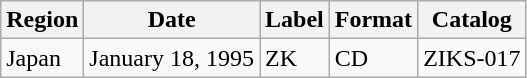<table class="wikitable">
<tr>
<th>Region</th>
<th>Date</th>
<th>Label</th>
<th>Format</th>
<th>Catalog</th>
</tr>
<tr>
<td>Japan</td>
<td>January 18, 1995</td>
<td>ZK</td>
<td>CD</td>
<td>ZIKS-017</td>
</tr>
</table>
